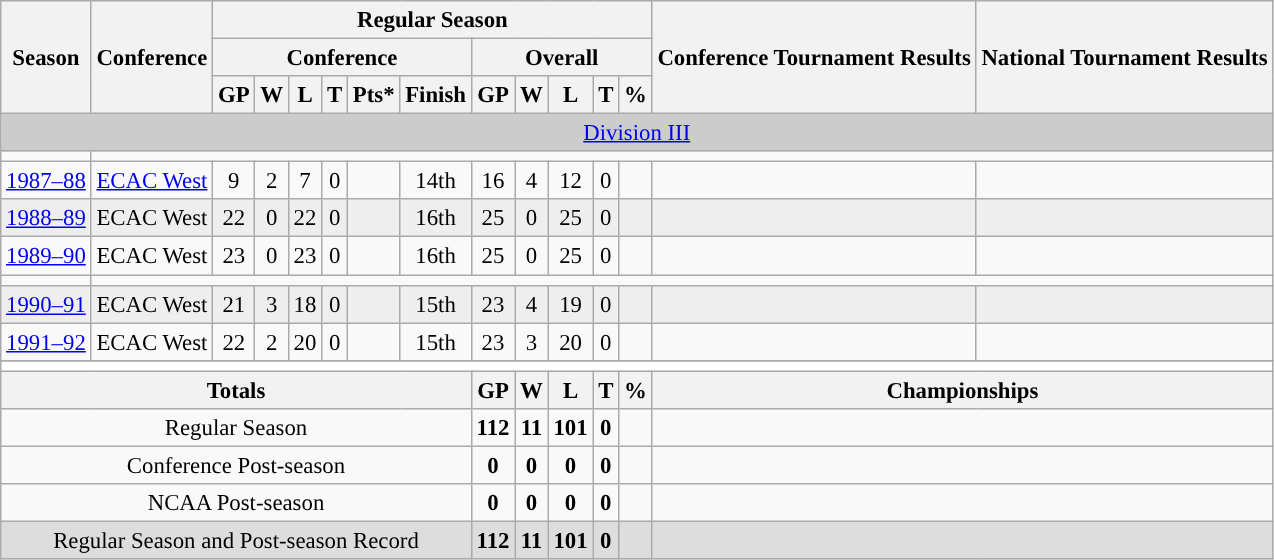<table class="wikitable" style="text-align: center; font-size: 95%">
<tr>
<th rowspan="3">Season</th>
<th rowspan="3">Conference</th>
<th colspan="11">Regular Season</th>
<th rowspan="3">Conference Tournament Results</th>
<th rowspan="3">National Tournament Results</th>
</tr>
<tr>
<th colspan="6">Conference</th>
<th colspan="5">Overall</th>
</tr>
<tr>
<th>GP</th>
<th>W</th>
<th>L</th>
<th>T</th>
<th>Pts*</th>
<th>Finish</th>
<th>GP</th>
<th>W</th>
<th>L</th>
<th>T</th>
<th>%</th>
</tr>
<tr>
<td style="background:#cccccc;" colspan="15"><a href='#'>Division III</a></td>
</tr>
<tr>
<td><a href='#'></a> </td>
</tr>
<tr>
<td><a href='#'>1987–88</a></td>
<td><a href='#'>ECAC West</a></td>
<td>9</td>
<td>2</td>
<td>7</td>
<td>0</td>
<td></td>
<td>14th</td>
<td>16</td>
<td>4</td>
<td>12</td>
<td>0</td>
<td></td>
<td align="left"></td>
<td align="left"></td>
</tr>
<tr bgcolor=eeeeee>
<td><a href='#'>1988–89</a></td>
<td>ECAC West</td>
<td>22</td>
<td>0</td>
<td>22</td>
<td>0</td>
<td></td>
<td>16th</td>
<td>25</td>
<td>0</td>
<td>25</td>
<td>0</td>
<td></td>
<td align="left"></td>
<td align="left"></td>
</tr>
<tr>
<td><a href='#'>1989–90</a></td>
<td>ECAC West</td>
<td>23</td>
<td>0</td>
<td>23</td>
<td>0</td>
<td></td>
<td>16th</td>
<td>25</td>
<td>0</td>
<td>25</td>
<td>0</td>
<td></td>
<td align="left"></td>
<td align="left"></td>
</tr>
<tr>
<td><a href='#'></a> </td>
</tr>
<tr bgcolor=eeeeee>
<td><a href='#'>1990–91</a></td>
<td>ECAC West</td>
<td>21</td>
<td>3</td>
<td>18</td>
<td>0</td>
<td></td>
<td>15th</td>
<td>23</td>
<td>4</td>
<td>19</td>
<td>0</td>
<td></td>
<td align="left"></td>
<td align="left"></td>
</tr>
<tr>
<td><a href='#'>1991–92</a></td>
<td>ECAC West</td>
<td>22</td>
<td>2</td>
<td>20</td>
<td>0</td>
<td></td>
<td>15th</td>
<td>23</td>
<td>3</td>
<td>20</td>
<td>0</td>
<td></td>
<td align="left"></td>
<td align="left"></td>
</tr>
<tr>
</tr>
<tr ->
</tr>
<tr>
<td colspan="15" style="background:#fff;"></td>
</tr>
<tr>
<th colspan="8">Totals</th>
<th>GP</th>
<th>W</th>
<th>L</th>
<th>T</th>
<th>%</th>
<th colspan="2">Championships</th>
</tr>
<tr>
<td colspan="8">Regular Season</td>
<td><strong>112</strong></td>
<td><strong>11</strong></td>
<td><strong>101</strong></td>
<td><strong>0</strong></td>
<td><strong></strong></td>
<td colspan="2" align="left"></td>
</tr>
<tr>
<td colspan="8">Conference Post-season</td>
<td><strong>0</strong></td>
<td><strong>0</strong></td>
<td><strong>0</strong></td>
<td><strong>0</strong></td>
<td><strong></strong></td>
<td colspan="2" align="left"></td>
</tr>
<tr>
<td colspan="8">NCAA Post-season</td>
<td><strong>0</strong></td>
<td><strong>0</strong></td>
<td><strong>0</strong></td>
<td><strong>0</strong></td>
<td><strong></strong></td>
<td colspan="2" align="left"></td>
</tr>
<tr bgcolor=dddddd>
<td colspan="8">Regular Season and Post-season Record</td>
<td><strong>112</strong></td>
<td><strong>11</strong></td>
<td><strong>101</strong></td>
<td><strong>0</strong></td>
<td><strong></strong></td>
<td colspan="2" align="left"></td>
</tr>
</table>
